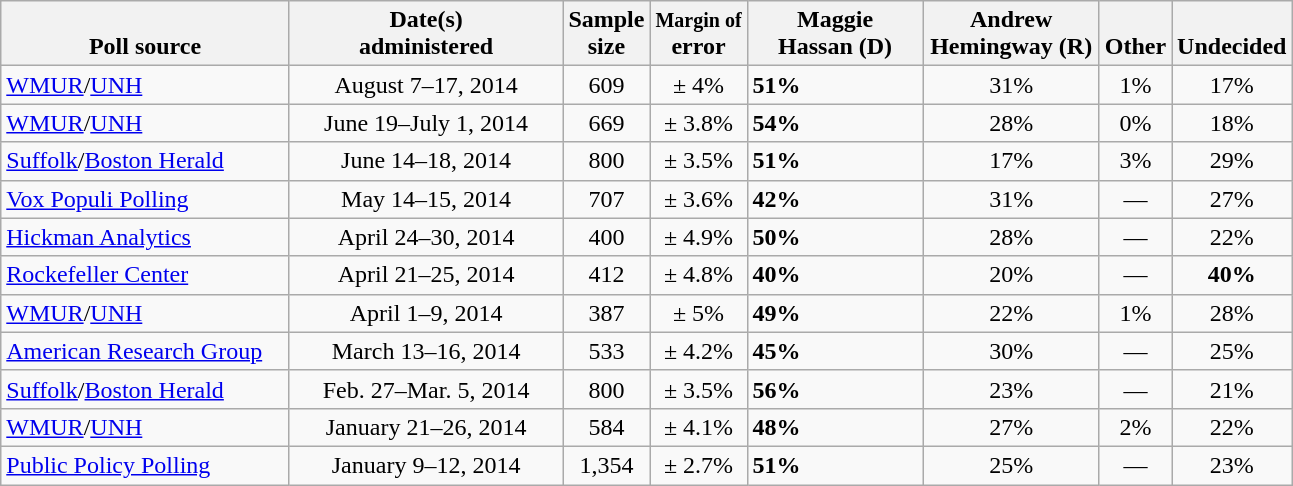<table class="wikitable">
<tr valign= bottom>
<th style="width:185px;">Poll source</th>
<th style="width:175px;">Date(s)<br>administered</th>
<th class=small>Sample<br>size</th>
<th><small>Margin of</small><br>error</th>
<th style="width:110px;">Maggie<br>Hassan (D)</th>
<th style="width:110px;">Andrew<br>Hemingway (R)</th>
<th>Other</th>
<th>Undecided</th>
</tr>
<tr>
<td><a href='#'>WMUR</a>/<a href='#'>UNH</a></td>
<td align=center>August 7–17, 2014</td>
<td align=center>609</td>
<td align=center>± 4%</td>
<td><strong>51%</strong></td>
<td align=center>31%</td>
<td align=center>1%</td>
<td align=center>17%</td>
</tr>
<tr>
<td><a href='#'>WMUR</a>/<a href='#'>UNH</a></td>
<td align=center>June 19–July 1, 2014</td>
<td align=center>669</td>
<td align=center>± 3.8%</td>
<td><strong>54%</strong></td>
<td align=center>28%</td>
<td align=center>0%</td>
<td align=center>18%</td>
</tr>
<tr>
<td><a href='#'>Suffolk</a>/<a href='#'>Boston Herald</a></td>
<td align=center>June 14–18, 2014</td>
<td align=center>800</td>
<td align=center>± 3.5%</td>
<td><strong>51%</strong></td>
<td align=center>17%</td>
<td align=center>3%</td>
<td align=center>29%</td>
</tr>
<tr>
<td><a href='#'>Vox Populi Polling</a></td>
<td align=center>May 14–15, 2014</td>
<td align=center>707</td>
<td align=center>± 3.6%</td>
<td><strong>42%</strong></td>
<td align=center>31%</td>
<td align=center>—</td>
<td align=center>27%</td>
</tr>
<tr>
<td><a href='#'>Hickman Analytics</a></td>
<td align=center>April 24–30, 2014</td>
<td align=center>400</td>
<td align=center>± 4.9%</td>
<td><strong>50%</strong></td>
<td align=center>28%</td>
<td align=center>—</td>
<td align=center>22%</td>
</tr>
<tr>
<td><a href='#'>Rockefeller Center</a></td>
<td align=center>April 21–25, 2014</td>
<td align=center>412</td>
<td align=center>± 4.8%</td>
<td><strong>40%</strong></td>
<td align=center>20%</td>
<td align=center>—</td>
<td align=center><strong>40%</strong></td>
</tr>
<tr>
<td><a href='#'>WMUR</a>/<a href='#'>UNH</a></td>
<td align=center>April 1–9, 2014</td>
<td align=center>387</td>
<td align=center>± 5%</td>
<td><strong>49%</strong></td>
<td align=center>22%</td>
<td align=center>1%</td>
<td align=center>28%</td>
</tr>
<tr>
<td><a href='#'>American Research Group</a></td>
<td align=center>March 13–16, 2014</td>
<td align=center>533</td>
<td align=center>± 4.2%</td>
<td><strong>45%</strong></td>
<td align=center>30%</td>
<td align=center>—</td>
<td align=center>25%</td>
</tr>
<tr>
<td><a href='#'>Suffolk</a>/<a href='#'>Boston Herald</a></td>
<td align=center>Feb. 27–Mar. 5, 2014</td>
<td align=center>800</td>
<td align=center>± 3.5%</td>
<td><strong>56%</strong></td>
<td align=center>23%</td>
<td align=center>—</td>
<td align=center>21%</td>
</tr>
<tr>
<td><a href='#'>WMUR</a>/<a href='#'>UNH</a></td>
<td align=center>January 21–26, 2014</td>
<td align=center>584</td>
<td align=center>± 4.1%</td>
<td><strong>48%</strong></td>
<td align=center>27%</td>
<td align=center>2%</td>
<td align=center>22%</td>
</tr>
<tr>
<td><a href='#'>Public Policy Polling</a></td>
<td align=center>January 9–12, 2014</td>
<td align=center>1,354</td>
<td align=center>± 2.7%</td>
<td><strong>51%</strong></td>
<td align=center>25%</td>
<td align=center>—</td>
<td align=center>23%</td>
</tr>
</table>
